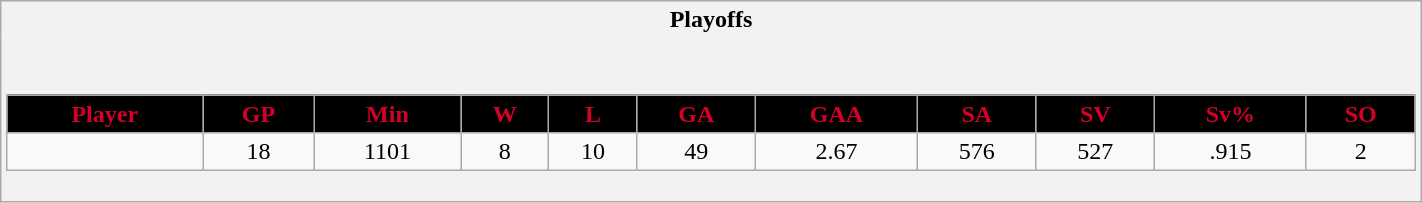<table class="wikitable" style="border: 1px solid #aaa;" width="75%">
<tr>
<th style="border: 0;">Playoffs</th>
</tr>
<tr>
<td style="background: #f2f2f2; border: 0; text-align: center;"><br><table class="wikitable sortable" width="100%">
<tr align="center"  bgcolor="#dddddd">
<th style="background:black;color:#d40026;">Player</th>
<th style="background:black;color:#d40026;">GP</th>
<th style="background:black;color:#d40026;">Min</th>
<th style="background:black;color:#d40026;">W</th>
<th style="background:black;color:#d40026;">L</th>
<th style="background:black;color:#d40026;">GA</th>
<th style="background:black;color:#d40026;">GAA</th>
<th style="background:black;color:#d40026;">SA</th>
<th style="background:black;color:#d40026;">SV</th>
<th style="background:black;color:#d40026;">Sv%</th>
<th style="background:black;color:#d40026;">SO</th>
</tr>
<tr align=center>
<td></td>
<td>18</td>
<td>1101</td>
<td>8</td>
<td>10</td>
<td>49</td>
<td>2.67</td>
<td>576</td>
<td>527</td>
<td>.915</td>
<td>2</td>
</tr>
</table>
</td>
</tr>
</table>
